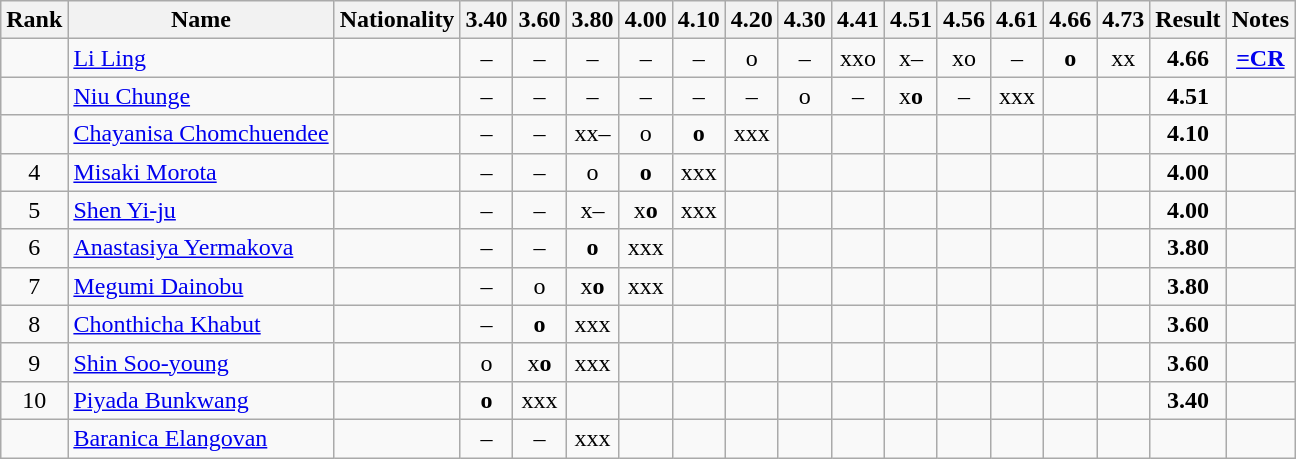<table class="wikitable sortable" style="text-align:center">
<tr>
<th>Rank</th>
<th>Name</th>
<th>Nationality</th>
<th>3.40</th>
<th>3.60</th>
<th>3.80</th>
<th>4.00</th>
<th>4.10</th>
<th>4.20</th>
<th>4.30</th>
<th>4.41</th>
<th>4.51</th>
<th>4.56</th>
<th>4.61</th>
<th>4.66</th>
<th>4.73</th>
<th>Result</th>
<th>Notes</th>
</tr>
<tr>
<td></td>
<td align=left><a href='#'>Li Ling</a></td>
<td align=left></td>
<td>–</td>
<td>–</td>
<td>–</td>
<td>–</td>
<td>–</td>
<td>o</td>
<td>–</td>
<td>xxo</td>
<td>x–</td>
<td>xo</td>
<td>–</td>
<td><strong>o</strong></td>
<td>xx</td>
<td><strong>4.66</strong></td>
<td><strong><a href='#'>=CR</a></strong></td>
</tr>
<tr>
<td></td>
<td align=left><a href='#'>Niu Chunge</a></td>
<td align=left></td>
<td>–</td>
<td>–</td>
<td>–</td>
<td>–</td>
<td>–</td>
<td>–</td>
<td>o</td>
<td>–</td>
<td>x<strong>o</strong></td>
<td>–</td>
<td>xxx</td>
<td></td>
<td></td>
<td><strong>4.51</strong></td>
<td></td>
</tr>
<tr>
<td></td>
<td align=left><a href='#'>Chayanisa Chomchuendee</a></td>
<td align=left></td>
<td>–</td>
<td>–</td>
<td>xx–</td>
<td>o</td>
<td><strong>o</strong></td>
<td>xxx</td>
<td></td>
<td></td>
<td></td>
<td></td>
<td></td>
<td></td>
<td></td>
<td><strong>4.10</strong></td>
<td></td>
</tr>
<tr>
<td>4</td>
<td align=left><a href='#'>Misaki Morota</a></td>
<td align=left></td>
<td>–</td>
<td>–</td>
<td>o</td>
<td><strong>o</strong></td>
<td>xxx</td>
<td></td>
<td></td>
<td></td>
<td></td>
<td></td>
<td></td>
<td></td>
<td></td>
<td><strong>4.00</strong></td>
<td></td>
</tr>
<tr>
<td>5</td>
<td align=left><a href='#'>Shen Yi-ju</a></td>
<td align=left></td>
<td>–</td>
<td>–</td>
<td>x–</td>
<td>x<strong>o</strong></td>
<td>xxx</td>
<td></td>
<td></td>
<td></td>
<td></td>
<td></td>
<td></td>
<td></td>
<td></td>
<td><strong>4.00</strong></td>
<td></td>
</tr>
<tr>
<td>6</td>
<td align=left><a href='#'>Anastasiya Yermakova</a></td>
<td align=left></td>
<td>–</td>
<td>–</td>
<td><strong>o</strong></td>
<td>xxx</td>
<td></td>
<td></td>
<td></td>
<td></td>
<td></td>
<td></td>
<td></td>
<td></td>
<td></td>
<td><strong>3.80</strong></td>
<td></td>
</tr>
<tr>
<td>7</td>
<td align=left><a href='#'>Megumi Dainobu</a></td>
<td align=left></td>
<td>–</td>
<td>o</td>
<td>x<strong>o</strong></td>
<td>xxx</td>
<td></td>
<td></td>
<td></td>
<td></td>
<td></td>
<td></td>
<td></td>
<td></td>
<td></td>
<td><strong>3.80</strong></td>
<td></td>
</tr>
<tr>
<td>8</td>
<td align=left><a href='#'>Chonthicha Khabut</a></td>
<td align=left></td>
<td>–</td>
<td><strong>o</strong></td>
<td>xxx</td>
<td></td>
<td></td>
<td></td>
<td></td>
<td></td>
<td></td>
<td></td>
<td></td>
<td></td>
<td></td>
<td><strong>3.60</strong></td>
<td></td>
</tr>
<tr>
<td>9</td>
<td align=left><a href='#'>Shin Soo-young</a></td>
<td align=left></td>
<td>o</td>
<td>x<strong>o</strong></td>
<td>xxx</td>
<td></td>
<td></td>
<td></td>
<td></td>
<td></td>
<td></td>
<td></td>
<td></td>
<td></td>
<td></td>
<td><strong>3.60</strong></td>
<td></td>
</tr>
<tr>
<td>10</td>
<td align=left><a href='#'>Piyada Bunkwang</a></td>
<td align=left></td>
<td><strong>o</strong></td>
<td>xxx</td>
<td></td>
<td></td>
<td></td>
<td></td>
<td></td>
<td></td>
<td></td>
<td></td>
<td></td>
<td></td>
<td></td>
<td><strong>3.40</strong></td>
<td></td>
</tr>
<tr>
<td></td>
<td align=left><a href='#'>Baranica Elangovan</a></td>
<td align=left></td>
<td>–</td>
<td>–</td>
<td>xxx</td>
<td></td>
<td></td>
<td></td>
<td></td>
<td></td>
<td></td>
<td></td>
<td></td>
<td></td>
<td></td>
<td><strong></strong></td>
<td></td>
</tr>
</table>
